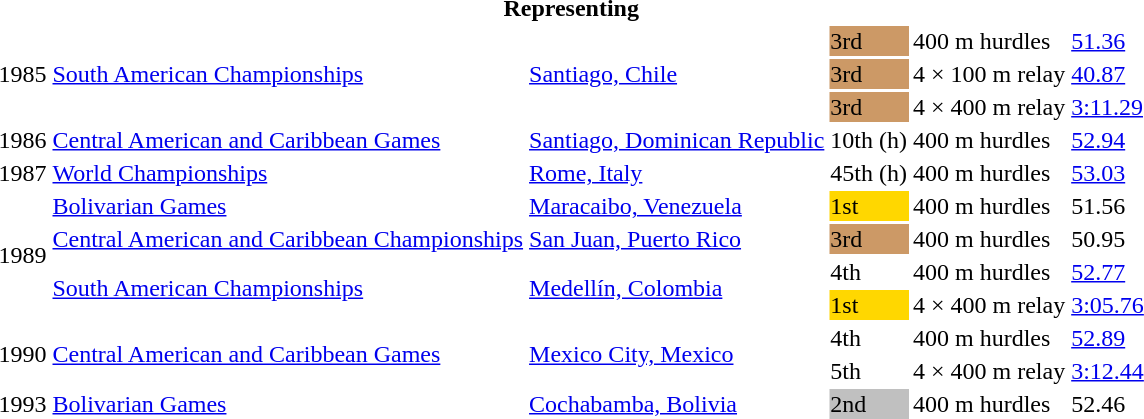<table>
<tr>
<th colspan=6>Representing </th>
</tr>
<tr>
<td rowspan=3>1985</td>
<td rowspan=3><a href='#'>South American Championships</a></td>
<td rowspan=3><a href='#'>Santiago, Chile</a></td>
<td bgcolor=cc9966>3rd</td>
<td>400 m hurdles</td>
<td><a href='#'>51.36</a></td>
</tr>
<tr>
<td bgcolor=cc9966>3rd</td>
<td>4 × 100 m relay</td>
<td><a href='#'>40.87</a></td>
</tr>
<tr>
<td bgcolor=cc9966>3rd</td>
<td>4 × 400 m relay</td>
<td><a href='#'>3:11.29</a></td>
</tr>
<tr>
<td>1986</td>
<td><a href='#'>Central American and Caribbean Games</a></td>
<td><a href='#'>Santiago, Dominican Republic</a></td>
<td>10th (h)</td>
<td>400 m hurdles</td>
<td><a href='#'>52.94</a></td>
</tr>
<tr>
<td>1987</td>
<td><a href='#'>World Championships</a></td>
<td><a href='#'>Rome, Italy</a></td>
<td>45th (h)</td>
<td>400 m hurdles</td>
<td><a href='#'>53.03</a></td>
</tr>
<tr>
<td rowspan=4>1989</td>
<td><a href='#'>Bolivarian Games</a></td>
<td><a href='#'>Maracaibo, Venezuela</a></td>
<td bgcolor=gold>1st</td>
<td>400 m hurdles</td>
<td>51.56</td>
</tr>
<tr>
<td><a href='#'>Central American and Caribbean Championships</a></td>
<td><a href='#'>San Juan, Puerto Rico</a></td>
<td bgcolor=cc9966>3rd</td>
<td>400 m hurdles</td>
<td>50.95</td>
</tr>
<tr>
<td rowspan=2><a href='#'>South American Championships</a></td>
<td rowspan=2><a href='#'>Medellín, Colombia</a></td>
<td>4th</td>
<td>400 m hurdles</td>
<td><a href='#'>52.77</a></td>
</tr>
<tr>
<td bgcolor=gold>1st</td>
<td>4 × 400 m relay</td>
<td><a href='#'>3:05.76</a></td>
</tr>
<tr>
<td rowspan=2>1990</td>
<td rowspan=2><a href='#'>Central American and Caribbean Games</a></td>
<td rowspan=2><a href='#'>Mexico City, Mexico</a></td>
<td>4th</td>
<td>400 m hurdles</td>
<td><a href='#'>52.89</a></td>
</tr>
<tr>
<td>5th</td>
<td>4 × 400 m relay</td>
<td><a href='#'>3:12.44</a></td>
</tr>
<tr>
<td>1993</td>
<td><a href='#'>Bolivarian Games</a></td>
<td><a href='#'>Cochabamba, Bolivia</a></td>
<td bgcolor=silver>2nd</td>
<td>400 m hurdles</td>
<td>52.46</td>
</tr>
</table>
